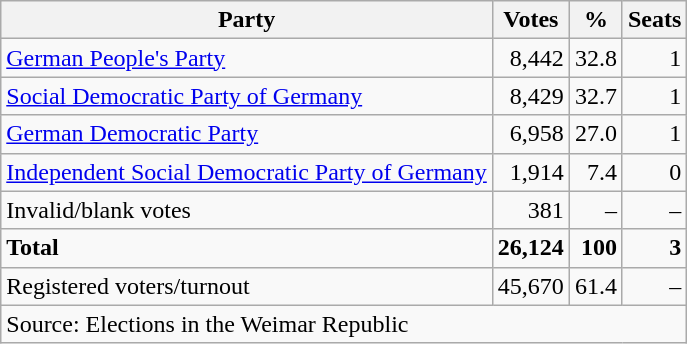<table class="wikitable" style="text-align:right">
<tr>
<th>Party</th>
<th>Votes</th>
<th>%</th>
<th>Seats</th>
</tr>
<tr>
<td align="left"><a href='#'>German People's Party</a></td>
<td>8,442</td>
<td>32.8</td>
<td>1</td>
</tr>
<tr>
<td align="left"><a href='#'>Social Democratic Party of Germany</a></td>
<td>8,429</td>
<td>32.7</td>
<td>1</td>
</tr>
<tr>
<td align="left"><a href='#'>German Democratic Party</a></td>
<td>6,958</td>
<td>27.0</td>
<td>1</td>
</tr>
<tr>
<td align="left"><a href='#'>Independent Social Democratic Party of Germany</a></td>
<td>1,914</td>
<td>7.4</td>
<td>0</td>
</tr>
<tr>
<td align="left">Invalid/blank votes</td>
<td>381</td>
<td>–</td>
<td>–</td>
</tr>
<tr>
<td align="left"><strong>Total</strong></td>
<td><strong>26,124</strong></td>
<td><strong>100</strong></td>
<td><strong>3</strong></td>
</tr>
<tr>
<td align="left">Registered voters/turnout</td>
<td>45,670</td>
<td>61.4</td>
<td>–</td>
</tr>
<tr>
<td colspan="4" align="left">Source: Elections in the Weimar Republic</td>
</tr>
</table>
